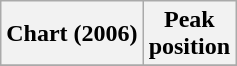<table class="wikitable plainrowheaders">
<tr>
<th scope="col">Chart (2006)</th>
<th scope="col">Peak<br>position</th>
</tr>
<tr>
</tr>
</table>
